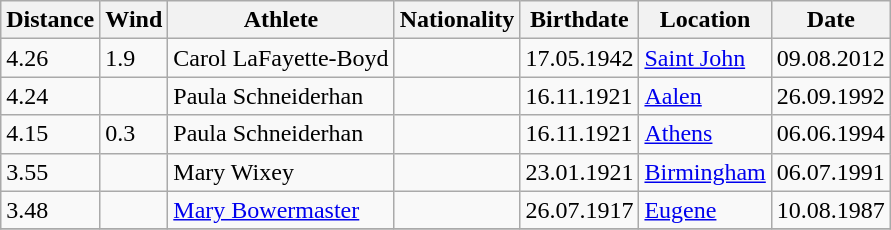<table class="wikitable">
<tr>
<th>Distance</th>
<th>Wind</th>
<th>Athlete</th>
<th>Nationality</th>
<th>Birthdate</th>
<th>Location</th>
<th>Date</th>
</tr>
<tr>
<td>4.26</td>
<td>1.9</td>
<td>Carol LaFayette-Boyd</td>
<td></td>
<td>17.05.1942</td>
<td><a href='#'>Saint John</a></td>
<td>09.08.2012</td>
</tr>
<tr>
<td>4.24</td>
<td></td>
<td>Paula Schneiderhan</td>
<td></td>
<td>16.11.1921</td>
<td><a href='#'>Aalen</a></td>
<td>26.09.1992</td>
</tr>
<tr>
<td>4.15</td>
<td>0.3</td>
<td>Paula Schneiderhan</td>
<td></td>
<td>16.11.1921</td>
<td><a href='#'>Athens</a></td>
<td>06.06.1994</td>
</tr>
<tr>
<td>3.55</td>
<td></td>
<td>Mary Wixey</td>
<td></td>
<td>23.01.1921</td>
<td><a href='#'>Birmingham</a></td>
<td>06.07.1991</td>
</tr>
<tr>
<td>3.48</td>
<td></td>
<td><a href='#'>Mary Bowermaster</a></td>
<td></td>
<td>26.07.1917</td>
<td><a href='#'>Eugene</a></td>
<td>10.08.1987</td>
</tr>
<tr>
</tr>
</table>
